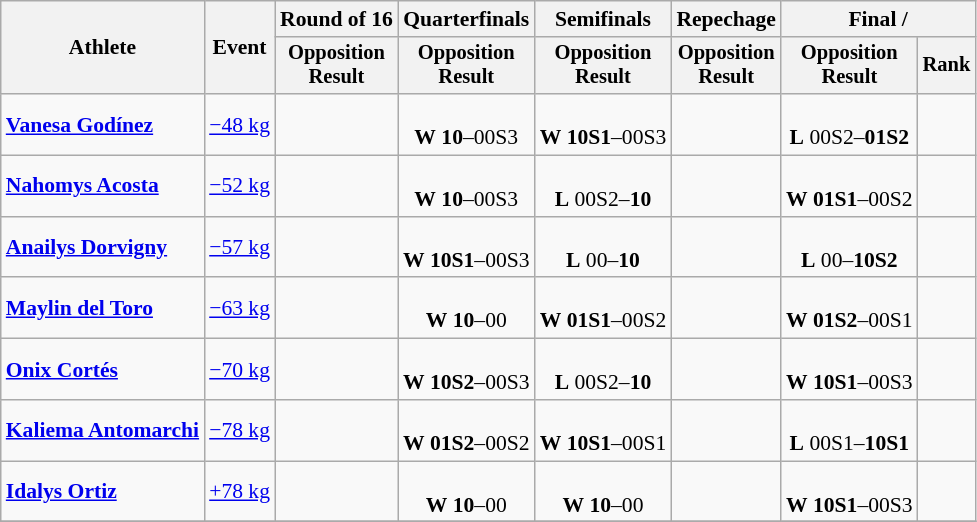<table class="wikitable" style="font-size:90%">
<tr>
<th rowspan=2>Athlete</th>
<th rowspan=2>Event</th>
<th>Round of 16</th>
<th>Quarterfinals</th>
<th>Semifinals</th>
<th>Repechage</th>
<th colspan=2>Final / </th>
</tr>
<tr style="font-size:95%">
<th>Opposition<br>Result</th>
<th>Opposition<br>Result</th>
<th>Opposition<br>Result</th>
<th>Opposition<br>Result</th>
<th>Opposition<br>Result</th>
<th>Rank</th>
</tr>
<tr align=center>
<td align=left><strong><a href='#'>Vanesa Godínez</a></strong></td>
<td align=left><a href='#'>−48 kg</a></td>
<td></td>
<td><br><strong>W</strong> <strong>10</strong>–00S3</td>
<td><br><strong>W</strong> <strong>10S1</strong>–00S3</td>
<td></td>
<td><br><strong>L</strong> 00S2–<strong>01S2</strong></td>
<td></td>
</tr>
<tr align=center>
<td align=left><strong><a href='#'>Nahomys Acosta</a></strong></td>
<td align=left><a href='#'>−52 kg</a></td>
<td></td>
<td><br><strong>W</strong> <strong>10</strong>–00S3</td>
<td><br><strong>L</strong> 00S2–<strong>10</strong></td>
<td></td>
<td><br><strong>W</strong> <strong>01S1</strong>–00S2</td>
<td></td>
</tr>
<tr align=center>
<td align=left><strong><a href='#'>Anailys Dorvigny</a></strong></td>
<td align=left><a href='#'>−57 kg</a></td>
<td></td>
<td><br><strong>W</strong> <strong>10S1</strong>–00S3</td>
<td><br><strong>L</strong> 00–<strong>10</strong></td>
<td></td>
<td><br><strong>L</strong> 00–<strong>10S2</strong></td>
<td></td>
</tr>
<tr align=center>
<td align=left><strong><a href='#'>Maylin del Toro</a></strong></td>
<td align=left><a href='#'>−63 kg</a></td>
<td></td>
<td><br><strong>W</strong> <strong>10</strong>–00</td>
<td><br><strong>W</strong> <strong>01S1</strong>–00S2</td>
<td></td>
<td><br><strong>W</strong> <strong>01S2</strong>–00S1</td>
<td></td>
</tr>
<tr align=center>
<td align=left><strong><a href='#'>Onix Cortés</a></strong></td>
<td align=left><a href='#'>−70 kg</a></td>
<td></td>
<td><br><strong>W</strong> <strong>10S2</strong>–00S3</td>
<td><br><strong>L</strong> 00S2–<strong>10</strong></td>
<td></td>
<td><br><strong>W</strong> <strong>10S1</strong>–00S3</td>
<td></td>
</tr>
<tr align=center>
<td align=left><strong><a href='#'>Kaliema Antomarchi</a></strong></td>
<td align=left><a href='#'>−78 kg</a></td>
<td></td>
<td><br><strong>W</strong> <strong>01S2</strong>–00S2</td>
<td><br><strong>W</strong> <strong>10S1</strong>–00S1</td>
<td></td>
<td><br><strong>L</strong> 00S1–<strong>10S1</strong></td>
<td></td>
</tr>
<tr align=center>
<td align=left><strong><a href='#'>Idalys Ortiz</a></strong></td>
<td align=left><a href='#'>+78 kg</a></td>
<td></td>
<td><br><strong>W</strong> <strong>10</strong>–00</td>
<td><br><strong>W</strong> <strong>10</strong>–00</td>
<td></td>
<td><br><strong>W</strong> <strong>10S1</strong>–00S3</td>
<td></td>
</tr>
<tr align=center>
</tr>
</table>
